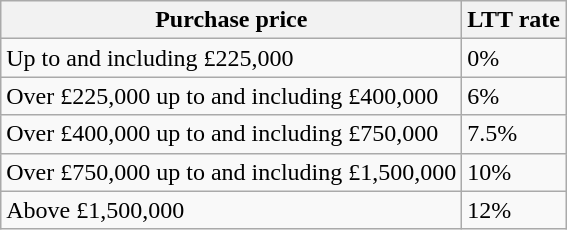<table class="wikitable">
<tr>
<th>Purchase price</th>
<th>LTT rate</th>
</tr>
<tr>
<td>Up to and including £225,000</td>
<td>0%</td>
</tr>
<tr>
<td>Over £225,000 up to and including £400,000</td>
<td>6%</td>
</tr>
<tr>
<td>Over £400,000 up to and including £750,000</td>
<td>7.5%</td>
</tr>
<tr>
<td>Over £750,000 up to and including £1,500,000</td>
<td>10%</td>
</tr>
<tr>
<td>Above £1,500,000</td>
<td>12%</td>
</tr>
</table>
